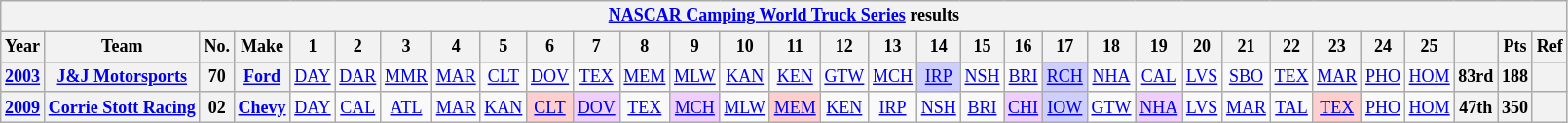<table class="wikitable" style="text-align:center; font-size:75%">
<tr>
<th colspan=32><a href='#'>NASCAR Camping World Truck Series</a> results</th>
</tr>
<tr>
<th>Year</th>
<th>Team</th>
<th>No.</th>
<th>Make</th>
<th>1</th>
<th>2</th>
<th>3</th>
<th>4</th>
<th>5</th>
<th>6</th>
<th>7</th>
<th>8</th>
<th>9</th>
<th>10</th>
<th>11</th>
<th>12</th>
<th>13</th>
<th>14</th>
<th>15</th>
<th>16</th>
<th>17</th>
<th>18</th>
<th>19</th>
<th>20</th>
<th>21</th>
<th>22</th>
<th>23</th>
<th>24</th>
<th>25</th>
<th></th>
<th>Pts</th>
<th>Ref</th>
</tr>
<tr>
<th><a href='#'>2003</a></th>
<th><a href='#'>J&J Motorsports</a></th>
<th>70</th>
<th><a href='#'>Ford</a></th>
<td><a href='#'>DAY</a></td>
<td><a href='#'>DAR</a></td>
<td><a href='#'>MMR</a></td>
<td><a href='#'>MAR</a></td>
<td><a href='#'>CLT</a></td>
<td><a href='#'>DOV</a></td>
<td><a href='#'>TEX</a></td>
<td><a href='#'>MEM</a></td>
<td><a href='#'>MLW</a></td>
<td><a href='#'>KAN</a></td>
<td><a href='#'>KEN</a></td>
<td><a href='#'>GTW</a></td>
<td><a href='#'>MCH</a></td>
<td style="background:#CFCFFF;"><a href='#'>IRP</a><br></td>
<td><a href='#'>NSH</a></td>
<td><a href='#'>BRI</a></td>
<td style="background:#CFCFFF;"><a href='#'>RCH</a><br></td>
<td><a href='#'>NHA</a></td>
<td><a href='#'>CAL</a></td>
<td><a href='#'>LVS</a></td>
<td><a href='#'>SBO</a></td>
<td><a href='#'>TEX</a></td>
<td><a href='#'>MAR</a></td>
<td><a href='#'>PHO</a></td>
<td><a href='#'>HOM</a></td>
<th>83rd</th>
<th>188</th>
<th></th>
</tr>
<tr>
<th><a href='#'>2009</a></th>
<th><a href='#'>Corrie Stott Racing</a></th>
<th>02</th>
<th><a href='#'>Chevy</a></th>
<td><a href='#'>DAY</a></td>
<td><a href='#'>CAL</a></td>
<td><a href='#'>ATL</a></td>
<td><a href='#'>MAR</a></td>
<td><a href='#'>KAN</a></td>
<td style="background:#FFCFCF;"><a href='#'>CLT</a><br></td>
<td style="background:#EFCFFF;"><a href='#'>DOV</a><br></td>
<td><a href='#'>TEX</a></td>
<td style="background:#EFCFFF;"><a href='#'>MCH</a><br></td>
<td><a href='#'>MLW</a></td>
<td style="background:#FFCFCF;"><a href='#'>MEM</a><br></td>
<td><a href='#'>KEN</a></td>
<td><a href='#'>IRP</a></td>
<td><a href='#'>NSH</a></td>
<td><a href='#'>BRI</a></td>
<td style="background:#EFCFFF;"><a href='#'>CHI</a><br></td>
<td style="background:#CFCFFF;"><a href='#'>IOW</a><br></td>
<td><a href='#'>GTW</a></td>
<td style="background:#EFCFFF;"><a href='#'>NHA</a><br></td>
<td><a href='#'>LVS</a></td>
<td><a href='#'>MAR</a></td>
<td><a href='#'>TAL</a></td>
<td style="background:#FFCFCF;"><a href='#'>TEX</a><br></td>
<td><a href='#'>PHO</a></td>
<td><a href='#'>HOM</a></td>
<th>47th</th>
<th>350</th>
<th></th>
</tr>
</table>
